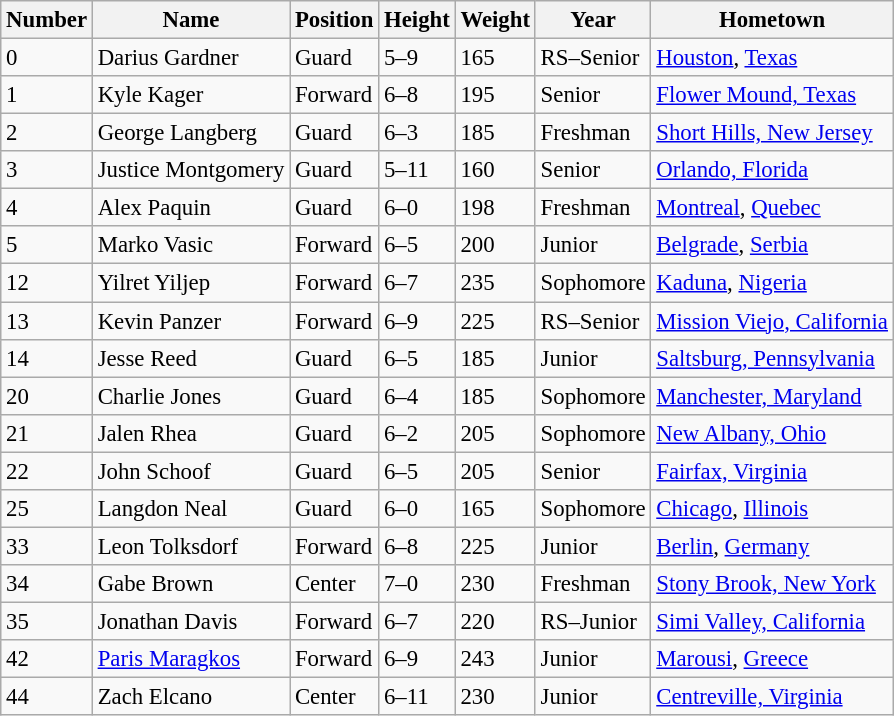<table class="wikitable sortable " style="font-size: 95%;">
<tr>
<th>Number</th>
<th>Name</th>
<th>Position</th>
<th>Height</th>
<th>Weight</th>
<th>Year</th>
<th>Hometown</th>
</tr>
<tr>
<td>0</td>
<td>Darius Gardner</td>
<td>Guard</td>
<td>5–9</td>
<td>165</td>
<td>RS–Senior</td>
<td><a href='#'>Houston</a>, <a href='#'>Texas</a></td>
</tr>
<tr>
<td>1</td>
<td>Kyle Kager</td>
<td>Forward</td>
<td>6–8</td>
<td>195</td>
<td>Senior</td>
<td><a href='#'>Flower Mound, Texas</a></td>
</tr>
<tr>
<td>2</td>
<td>George Langberg</td>
<td>Guard</td>
<td>6–3</td>
<td>185</td>
<td>Freshman</td>
<td><a href='#'>Short Hills, New Jersey</a></td>
</tr>
<tr>
<td>3</td>
<td>Justice Montgomery</td>
<td>Guard</td>
<td>5–11</td>
<td>160</td>
<td>Senior</td>
<td><a href='#'>Orlando, Florida</a></td>
</tr>
<tr>
<td>4</td>
<td>Alex Paquin</td>
<td>Guard</td>
<td>6–0</td>
<td>198</td>
<td>Freshman</td>
<td><a href='#'>Montreal</a>, <a href='#'>Quebec</a></td>
</tr>
<tr>
<td>5</td>
<td>Marko Vasic</td>
<td>Forward</td>
<td>6–5</td>
<td>200</td>
<td>Junior</td>
<td><a href='#'>Belgrade</a>, <a href='#'>Serbia</a></td>
</tr>
<tr>
<td>12</td>
<td>Yilret Yiljep</td>
<td>Forward</td>
<td>6–7</td>
<td>235</td>
<td>Sophomore</td>
<td><a href='#'>Kaduna</a>, <a href='#'>Nigeria</a></td>
</tr>
<tr>
<td>13</td>
<td>Kevin Panzer</td>
<td>Forward</td>
<td>6–9</td>
<td>225</td>
<td>RS–Senior</td>
<td><a href='#'>Mission Viejo, California</a></td>
</tr>
<tr>
<td>14</td>
<td>Jesse Reed</td>
<td>Guard</td>
<td>6–5</td>
<td>185</td>
<td>Junior</td>
<td><a href='#'>Saltsburg, Pennsylvania</a></td>
</tr>
<tr>
<td>20</td>
<td>Charlie Jones</td>
<td>Guard</td>
<td>6–4</td>
<td>185</td>
<td>Sophomore</td>
<td><a href='#'>Manchester, Maryland</a></td>
</tr>
<tr>
<td>21</td>
<td>Jalen Rhea</td>
<td>Guard</td>
<td>6–2</td>
<td>205</td>
<td>Sophomore</td>
<td><a href='#'>New Albany, Ohio</a></td>
</tr>
<tr>
<td>22</td>
<td>John Schoof</td>
<td>Guard</td>
<td>6–5</td>
<td>205</td>
<td>Senior</td>
<td><a href='#'>Fairfax, Virginia</a></td>
</tr>
<tr>
<td>25</td>
<td>Langdon Neal</td>
<td>Guard</td>
<td>6–0</td>
<td>165</td>
<td>Sophomore</td>
<td><a href='#'>Chicago</a>, <a href='#'>Illinois</a></td>
</tr>
<tr>
<td>33</td>
<td>Leon Tolksdorf</td>
<td>Forward</td>
<td>6–8</td>
<td>225</td>
<td>Junior</td>
<td><a href='#'>Berlin</a>, <a href='#'>Germany</a></td>
</tr>
<tr>
<td>34</td>
<td>Gabe Brown</td>
<td>Center</td>
<td>7–0</td>
<td>230</td>
<td>Freshman</td>
<td><a href='#'>Stony Brook, New York</a></td>
</tr>
<tr>
<td>35</td>
<td>Jonathan Davis</td>
<td>Forward</td>
<td>6–7</td>
<td>220</td>
<td>RS–Junior</td>
<td><a href='#'>Simi Valley, California</a></td>
</tr>
<tr>
<td>42</td>
<td><a href='#'>Paris Maragkos</a></td>
<td>Forward</td>
<td>6–9</td>
<td>243</td>
<td>Junior</td>
<td><a href='#'>Marousi</a>, <a href='#'>Greece</a></td>
</tr>
<tr>
<td>44</td>
<td>Zach Elcano</td>
<td>Center</td>
<td>6–11</td>
<td>230</td>
<td>Junior</td>
<td><a href='#'>Centreville, Virginia</a></td>
</tr>
</table>
